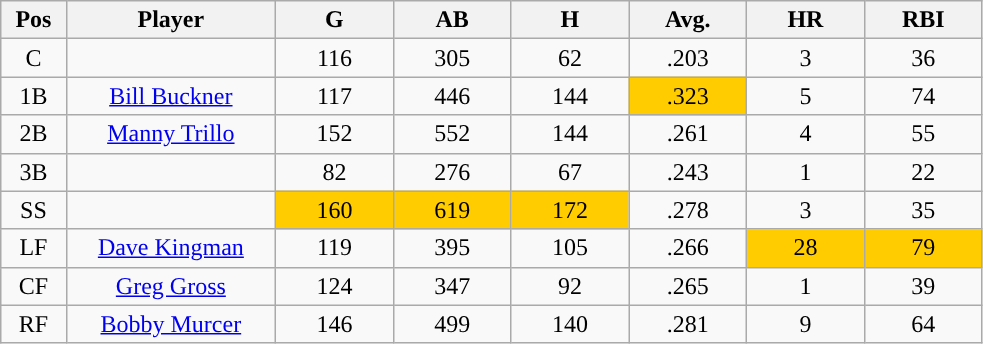<table class="wikitable sortable">
<tr>
<th bgcolor="#DDDDFF" width="5%">Pos</th>
<th bgcolor="#DDDDFF" width="16%">Player</th>
<th bgcolor="#DDDDFF" width="9%">G</th>
<th bgcolor="#DDDDFF" width="9%">AB</th>
<th bgcolor="#DDDDFF" width="9%">H</th>
<th bgcolor="#DDDDFF" width="9%">Avg.</th>
<th bgcolor="#DDDDFF" width="9%">HR</th>
<th bgcolor="#DDDDFF" width="9%">RBI</th>
</tr>
<tr align="center">
<td>C</td>
<td></td>
<td>116</td>
<td>305</td>
<td>62</td>
<td>.203</td>
<td>3</td>
<td>36</td>
</tr>
<tr align="center">
<td>1B</td>
<td><a href='#'>Bill Buckner</a></td>
<td>117</td>
<td>446</td>
<td>144</td>
<td style="background:#fc0;">.323</td>
<td>5</td>
<td>74</td>
</tr>
<tr align=center>
<td>2B</td>
<td><a href='#'>Manny Trillo</a></td>
<td>152</td>
<td>552</td>
<td>144</td>
<td>.261</td>
<td>4</td>
<td>55</td>
</tr>
<tr align=center>
<td>3B</td>
<td></td>
<td>82</td>
<td>276</td>
<td>67</td>
<td>.243</td>
<td>1</td>
<td>22</td>
</tr>
<tr align="center">
<td>SS</td>
<td></td>
<td style="background:#fc0;">160</td>
<td style="background:#fc0;">619</td>
<td style="background:#fc0;">172</td>
<td>.278</td>
<td>3</td>
<td>35</td>
</tr>
<tr align="center">
<td>LF</td>
<td><a href='#'>Dave Kingman</a></td>
<td>119</td>
<td>395</td>
<td>105</td>
<td>.266</td>
<td style="background:#fc0;">28</td>
<td style="background:#fc0;">79</td>
</tr>
<tr align=center>
<td>CF</td>
<td><a href='#'>Greg Gross</a></td>
<td>124</td>
<td>347</td>
<td>92</td>
<td>.265</td>
<td>1</td>
<td>39</td>
</tr>
<tr align=center>
<td>RF</td>
<td><a href='#'>Bobby Murcer</a></td>
<td>146</td>
<td>499</td>
<td>140</td>
<td>.281</td>
<td>9</td>
<td>64</td>
</tr>
</table>
